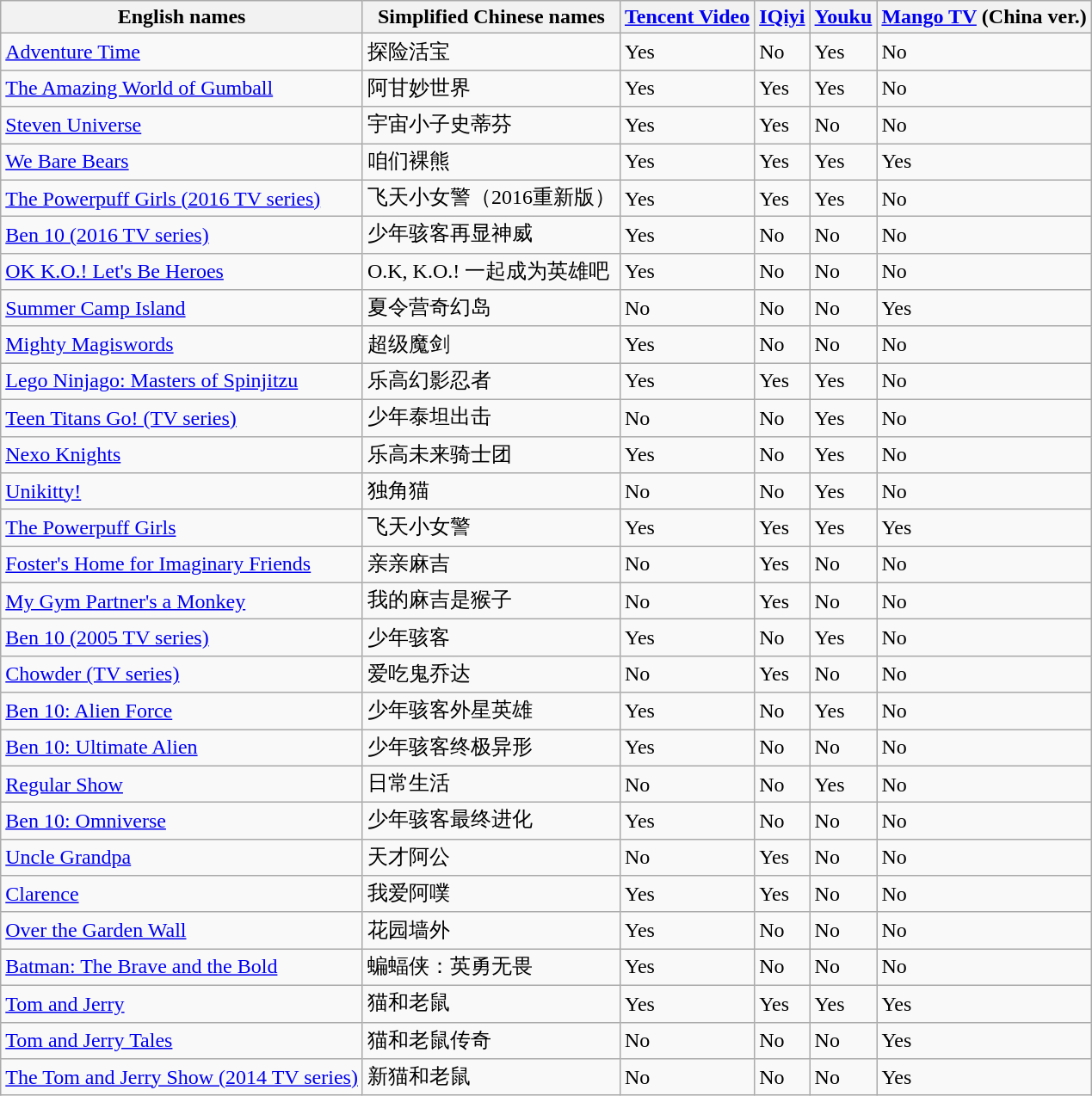<table class="wikitable sortable">
<tr>
<th>English names</th>
<th>Simplified Chinese names</th>
<th><a href='#'>Tencent Video</a></th>
<th><a href='#'>IQiyi</a></th>
<th><a href='#'>Youku</a></th>
<th><a href='#'>Mango TV</a> (China ver.)</th>
</tr>
<tr>
<td><a href='#'>Adventure Time</a></td>
<td>探险活宝</td>
<td>Yes</td>
<td>No</td>
<td>Yes</td>
<td>No</td>
</tr>
<tr>
<td><a href='#'>The Amazing World of Gumball</a></td>
<td>阿甘妙世界</td>
<td>Yes</td>
<td>Yes</td>
<td>Yes</td>
<td>No</td>
</tr>
<tr>
<td><a href='#'>Steven Universe</a></td>
<td>宇宙小子史蒂芬</td>
<td>Yes</td>
<td>Yes</td>
<td>No</td>
<td>No</td>
</tr>
<tr>
<td><a href='#'>We Bare Bears</a></td>
<td>咱们裸熊</td>
<td>Yes</td>
<td>Yes</td>
<td>Yes</td>
<td>Yes</td>
</tr>
<tr>
<td><a href='#'>The Powerpuff Girls (2016 TV series)</a></td>
<td>飞天小女警（2016重新版）</td>
<td>Yes</td>
<td>Yes</td>
<td>Yes</td>
<td>No</td>
</tr>
<tr>
<td><a href='#'>Ben 10 (2016 TV series)</a></td>
<td>少年骇客再显神威</td>
<td>Yes</td>
<td>No</td>
<td>No</td>
<td>No</td>
</tr>
<tr>
<td><a href='#'>OK K.O.! Let's Be Heroes</a></td>
<td>O.K, K.O.! 一起成为英雄吧</td>
<td>Yes</td>
<td>No</td>
<td>No</td>
<td>No</td>
</tr>
<tr>
<td><a href='#'>Summer Camp Island</a></td>
<td>夏令营奇幻岛</td>
<td>No</td>
<td>No</td>
<td>No</td>
<td>Yes</td>
</tr>
<tr>
<td><a href='#'>Mighty Magiswords</a></td>
<td>超级魔剑</td>
<td>Yes</td>
<td>No</td>
<td>No</td>
<td>No</td>
</tr>
<tr>
<td><a href='#'>Lego Ninjago: Masters of Spinjitzu</a></td>
<td>乐高幻影忍者</td>
<td>Yes</td>
<td>Yes</td>
<td>Yes</td>
<td>No</td>
</tr>
<tr>
<td><a href='#'>Teen Titans Go! (TV series)</a></td>
<td>少年泰坦出击</td>
<td>No</td>
<td>No</td>
<td>Yes</td>
<td>No</td>
</tr>
<tr>
<td><a href='#'>Nexo Knights</a></td>
<td>乐高未来骑士团</td>
<td>Yes</td>
<td>No</td>
<td>Yes</td>
<td>No</td>
</tr>
<tr>
<td><a href='#'>Unikitty!</a></td>
<td>独角猫</td>
<td>No</td>
<td>No</td>
<td>Yes</td>
<td>No</td>
</tr>
<tr>
<td><a href='#'>The Powerpuff Girls</a></td>
<td>飞天小女警</td>
<td>Yes</td>
<td>Yes</td>
<td>Yes</td>
<td>Yes</td>
</tr>
<tr>
<td><a href='#'>Foster's Home for Imaginary Friends</a></td>
<td>亲亲麻吉</td>
<td>No</td>
<td>Yes</td>
<td>No</td>
<td>No</td>
</tr>
<tr>
<td><a href='#'>My Gym Partner's a Monkey</a></td>
<td>我的麻吉是猴子</td>
<td>No</td>
<td>Yes</td>
<td>No</td>
<td>No</td>
</tr>
<tr>
<td><a href='#'>Ben 10 (2005 TV series)</a></td>
<td>少年骇客</td>
<td>Yes</td>
<td>No</td>
<td>Yes</td>
<td>No</td>
</tr>
<tr>
<td><a href='#'>Chowder (TV series)</a></td>
<td>爱吃鬼乔达</td>
<td>No</td>
<td>Yes</td>
<td>No</td>
<td>No</td>
</tr>
<tr>
<td><a href='#'>Ben 10: Alien Force</a></td>
<td>少年骇客外星英雄</td>
<td>Yes</td>
<td>No</td>
<td>Yes</td>
<td>No</td>
</tr>
<tr>
<td><a href='#'>Ben 10: Ultimate Alien</a></td>
<td>少年骇客终极异形</td>
<td>Yes</td>
<td>No</td>
<td>No</td>
<td>No</td>
</tr>
<tr>
<td><a href='#'>Regular Show</a></td>
<td>日常生活</td>
<td>No</td>
<td>No</td>
<td>Yes</td>
<td>No</td>
</tr>
<tr>
<td><a href='#'>Ben 10: Omniverse</a></td>
<td>少年骇客最终进化</td>
<td>Yes</td>
<td>No</td>
<td>No</td>
<td>No</td>
</tr>
<tr>
<td><a href='#'>Uncle Grandpa</a></td>
<td>天才阿公</td>
<td>No</td>
<td>Yes</td>
<td>No</td>
<td>No</td>
</tr>
<tr>
<td><a href='#'>Clarence</a></td>
<td>我爱阿噗</td>
<td>Yes</td>
<td>Yes</td>
<td>No</td>
<td>No</td>
</tr>
<tr>
<td><a href='#'>Over the Garden Wall</a></td>
<td>花园墙外</td>
<td>Yes</td>
<td>No</td>
<td>No</td>
<td>No</td>
</tr>
<tr>
<td><a href='#'>Batman: The Brave and the Bold</a></td>
<td>蝙蝠侠：英勇无畏</td>
<td>Yes</td>
<td>No</td>
<td>No</td>
<td>No</td>
</tr>
<tr>
<td><a href='#'>Tom and Jerry</a></td>
<td>猫和老鼠</td>
<td>Yes</td>
<td>Yes</td>
<td>Yes</td>
<td>Yes</td>
</tr>
<tr>
<td><a href='#'>Tom and Jerry Tales</a></td>
<td>猫和老鼠传奇</td>
<td>No</td>
<td>No</td>
<td>No</td>
<td>Yes</td>
</tr>
<tr>
<td><a href='#'>The Tom and Jerry Show (2014 TV series)</a></td>
<td>新猫和老鼠</td>
<td>No</td>
<td>No</td>
<td>No</td>
<td>Yes</td>
</tr>
</table>
